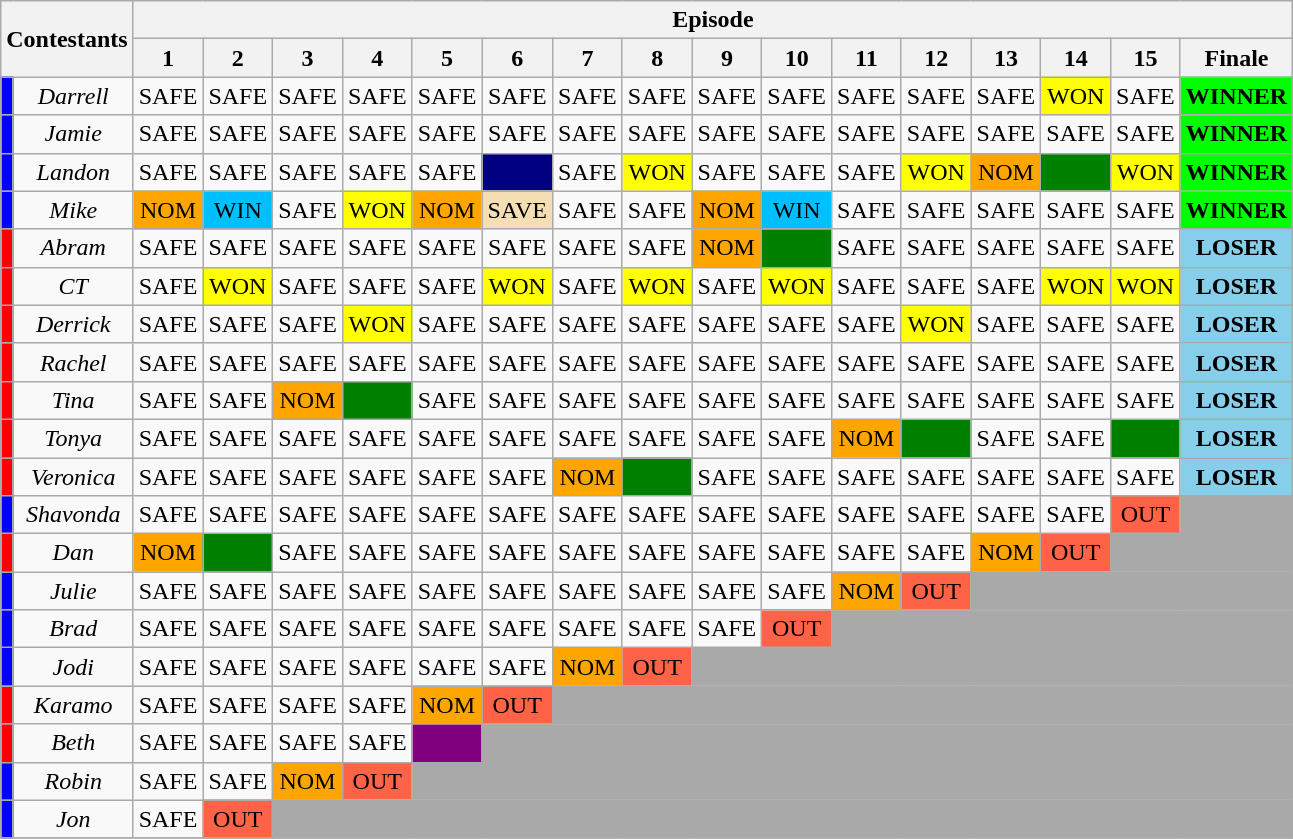<table class="wikitable" border="2" style="text-align:center; font-size:100%;">
<tr>
<th rowspan=2 colspan=2>Contestants</th>
<th colspan=16>Episode</th>
</tr>
<tr>
<th>1</th>
<th>2</th>
<th>3</th>
<th>4</th>
<th>5</th>
<th>6</th>
<th>7</th>
<th>8</th>
<th>9</th>
<th>10</th>
<th>11</th>
<th>12</th>
<th>13</th>
<th>14</th>
<th>15</th>
<th>Finale</th>
</tr>
<tr>
<td bgcolor="blue"></td>
<td><em>Darrell</em></td>
<td>SAFE</td>
<td>SAFE</td>
<td>SAFE</td>
<td>SAFE</td>
<td>SAFE</td>
<td>SAFE</td>
<td>SAFE</td>
<td>SAFE</td>
<td>SAFE</td>
<td>SAFE</td>
<td>SAFE</td>
<td>SAFE</td>
<td>SAFE</td>
<td bgcolor="yellow">WON</td>
<td>SAFE</td>
<td bgcolor="lime"><strong>WINNER</strong></td>
</tr>
<tr>
<td bgcolor="blue"></td>
<td><em>Jamie</em></td>
<td>SAFE</td>
<td>SAFE</td>
<td>SAFE</td>
<td>SAFE</td>
<td>SAFE</td>
<td>SAFE</td>
<td>SAFE</td>
<td>SAFE</td>
<td>SAFE</td>
<td>SAFE</td>
<td>SAFE</td>
<td>SAFE</td>
<td>SAFE</td>
<td>SAFE</td>
<td>SAFE</td>
<td bgcolor="lime"><strong>WINNER</strong></td>
</tr>
<tr>
<td bgcolor="blue"></td>
<td><em>Landon</em></td>
<td>SAFE</td>
<td>SAFE</td>
<td>SAFE</td>
<td>SAFE</td>
<td>SAFE</td>
<td bgcolor="navy"></td>
<td>SAFE</td>
<td bgcolor="yellow">WON</td>
<td>SAFE</td>
<td>SAFE</td>
<td>SAFE</td>
<td bgcolor="yellow">WON</td>
<td bgcolor="orange">NOM</td>
<td bgcolor="green"></td>
<td bgcolor="yellow">WON</td>
<td bgcolor="lime"><strong>WINNER</strong></td>
</tr>
<tr>
<td bgcolor="blue"></td>
<td><em>Mike</em></td>
<td bgcolor="orange">NOM</td>
<td bgcolor="deepskyblue">WIN</td>
<td>SAFE</td>
<td bgcolor="yellow">WON</td>
<td bgcolor="orange">NOM</td>
<td bgcolor="wheat">SAVE</td>
<td>SAFE</td>
<td>SAFE</td>
<td bgcolor="orange">NOM</td>
<td bgcolor="deepskyblue">WIN</td>
<td>SAFE</td>
<td>SAFE</td>
<td>SAFE</td>
<td>SAFE</td>
<td>SAFE</td>
<td bgcolor="lime"><strong>WINNER</strong></td>
</tr>
<tr>
<td bgcolor="red"></td>
<td><em>Abram</em></td>
<td>SAFE</td>
<td>SAFE</td>
<td>SAFE</td>
<td>SAFE</td>
<td>SAFE</td>
<td>SAFE</td>
<td>SAFE</td>
<td>SAFE</td>
<td bgcolor="orange">NOM</td>
<td bgcolor="green"></td>
<td>SAFE</td>
<td>SAFE</td>
<td>SAFE</td>
<td>SAFE</td>
<td>SAFE</td>
<td bgcolor="skyblue"><strong>LOSER</strong></td>
</tr>
<tr>
<td bgcolor="red"></td>
<td><em>CT</em></td>
<td>SAFE</td>
<td bgcolor="yellow">WON</td>
<td>SAFE</td>
<td>SAFE</td>
<td>SAFE</td>
<td bgcolor="yellow">WON</td>
<td>SAFE</td>
<td bgcolor="yellow">WON</td>
<td>SAFE</td>
<td bgcolor="yellow">WON</td>
<td>SAFE</td>
<td>SAFE</td>
<td>SAFE</td>
<td bgcolor="yellow">WON</td>
<td bgcolor="yellow">WON</td>
<td bgcolor="skyblue"><strong>LOSER</strong></td>
</tr>
<tr>
<td bgcolor="red"></td>
<td><em>Derrick</em></td>
<td>SAFE</td>
<td>SAFE</td>
<td>SAFE</td>
<td bgcolor="yellow">WON</td>
<td>SAFE</td>
<td>SAFE</td>
<td>SAFE</td>
<td>SAFE</td>
<td>SAFE</td>
<td>SAFE</td>
<td>SAFE</td>
<td bgcolor="yellow">WON</td>
<td>SAFE</td>
<td>SAFE</td>
<td>SAFE</td>
<td bgcolor="skyblue"><strong>LOSER</strong></td>
</tr>
<tr>
<td bgcolor="red"></td>
<td><em>Rachel</em></td>
<td>SAFE</td>
<td>SAFE</td>
<td>SAFE</td>
<td>SAFE</td>
<td>SAFE</td>
<td>SAFE</td>
<td>SAFE</td>
<td>SAFE</td>
<td>SAFE</td>
<td>SAFE</td>
<td>SAFE</td>
<td>SAFE</td>
<td>SAFE</td>
<td>SAFE</td>
<td>SAFE</td>
<td bgcolor="skyblue"><strong>LOSER</strong></td>
</tr>
<tr>
<td bgcolor="red"></td>
<td><em>Tina</em></td>
<td>SAFE</td>
<td>SAFE</td>
<td bgcolor="orange">NOM</td>
<td bgcolor="green"></td>
<td>SAFE</td>
<td>SAFE</td>
<td>SAFE</td>
<td>SAFE</td>
<td>SAFE</td>
<td>SAFE</td>
<td>SAFE</td>
<td>SAFE</td>
<td>SAFE</td>
<td>SAFE</td>
<td>SAFE</td>
<td bgcolor="skyblue"><strong>LOSER</strong></td>
</tr>
<tr>
<td bgcolor="red"></td>
<td><em>Tonya</em></td>
<td>SAFE</td>
<td>SAFE</td>
<td>SAFE</td>
<td>SAFE</td>
<td>SAFE</td>
<td>SAFE</td>
<td>SAFE</td>
<td>SAFE</td>
<td>SAFE</td>
<td>SAFE</td>
<td bgcolor="orange">NOM</td>
<td bgcolor="green"></td>
<td>SAFE</td>
<td>SAFE</td>
<td bgcolor="green"></td>
<td bgcolor="skyblue"><strong>LOSER</strong></td>
</tr>
<tr>
<td bgcolor="red"></td>
<td><em>Veronica</em></td>
<td>SAFE</td>
<td>SAFE</td>
<td>SAFE</td>
<td>SAFE</td>
<td>SAFE</td>
<td>SAFE</td>
<td bgcolor="orange">NOM</td>
<td bgcolor="green"></td>
<td>SAFE</td>
<td>SAFE</td>
<td>SAFE</td>
<td>SAFE</td>
<td>SAFE</td>
<td>SAFE</td>
<td>SAFE</td>
<td bgcolor="skyblue"><strong>LOSER</strong></td>
</tr>
<tr>
<td bgcolor="blue"></td>
<td><em>Shavonda</em></td>
<td>SAFE</td>
<td>SAFE</td>
<td>SAFE</td>
<td>SAFE</td>
<td>SAFE</td>
<td>SAFE</td>
<td>SAFE</td>
<td>SAFE</td>
<td>SAFE</td>
<td>SAFE</td>
<td>SAFE</td>
<td>SAFE</td>
<td>SAFE</td>
<td>SAFE</td>
<td bgcolor="tomato">OUT</td>
<td bgcolor="darkgray"></td>
</tr>
<tr>
<td bgcolor="red"></td>
<td><em>Dan</em></td>
<td bgcolor="orange">NOM</td>
<td bgcolor="green"></td>
<td>SAFE</td>
<td>SAFE</td>
<td>SAFE</td>
<td>SAFE</td>
<td>SAFE</td>
<td>SAFE</td>
<td>SAFE</td>
<td>SAFE</td>
<td>SAFE</td>
<td>SAFE</td>
<td bgcolor="orange">NOM</td>
<td bgcolor="tomato">OUT</td>
<td bgcolor="darkgray" colspan=2></td>
</tr>
<tr>
<td bgcolor="blue"></td>
<td><em>Julie</em></td>
<td>SAFE</td>
<td>SAFE</td>
<td>SAFE</td>
<td>SAFE</td>
<td>SAFE</td>
<td>SAFE</td>
<td>SAFE</td>
<td>SAFE</td>
<td>SAFE</td>
<td>SAFE</td>
<td bgcolor="orange">NOM</td>
<td bgcolor="tomato">OUT</td>
<td bgcolor="darkgray" colspan=4></td>
</tr>
<tr>
<td bgcolor="blue"></td>
<td><em>Brad</em></td>
<td>SAFE</td>
<td>SAFE</td>
<td>SAFE</td>
<td>SAFE</td>
<td>SAFE</td>
<td>SAFE</td>
<td>SAFE</td>
<td>SAFE</td>
<td>SAFE</td>
<td bgcolor="tomato">OUT</td>
<td bgcolor="darkgray" colspan=6></td>
</tr>
<tr>
<td bgcolor="blue"></td>
<td><em>Jodi</em></td>
<td>SAFE</td>
<td>SAFE</td>
<td>SAFE</td>
<td>SAFE</td>
<td>SAFE</td>
<td>SAFE</td>
<td bgcolor="orange">NOM</td>
<td bgcolor="tomato">OUT</td>
<td bgcolor="darkgray" colspan=8></td>
</tr>
<tr>
<td bgcolor="red"></td>
<td><em>Karamo</em></td>
<td>SAFE</td>
<td>SAFE</td>
<td>SAFE</td>
<td>SAFE</td>
<td bgcolor="orange">NOM</td>
<td bgcolor="tomato">OUT</td>
<td bgcolor="darkgray" colspan=10></td>
</tr>
<tr>
<td bgcolor="red"></td>
<td><em>Beth</em></td>
<td>SAFE</td>
<td>SAFE</td>
<td>SAFE</td>
<td>SAFE</td>
<td bgcolor="purple"></td>
<td bgcolor="darkgray" colspan=11></td>
</tr>
<tr>
<td bgcolor="blue"></td>
<td><em>Robin</em></td>
<td>SAFE</td>
<td>SAFE</td>
<td bgcolor="orange">NOM</td>
<td bgcolor="tomato">OUT</td>
<td bgcolor="darkgray" colspan=12></td>
</tr>
<tr>
<td bgcolor="blue"></td>
<td><em>Jon</em></td>
<td>SAFE</td>
<td bgcolor="tomato">OUT</td>
<td bgcolor="darkgray" colspan=14></td>
</tr>
<tr>
</tr>
</table>
